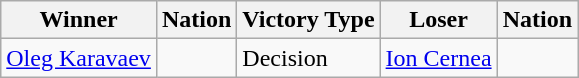<table class="wikitable sortable" style="text-align:left;">
<tr>
<th>Winner</th>
<th>Nation</th>
<th>Victory Type</th>
<th>Loser</th>
<th>Nation</th>
</tr>
<tr>
<td><a href='#'>Oleg Karavaev</a></td>
<td></td>
<td>Decision</td>
<td><a href='#'>Ion Cernea</a></td>
<td></td>
</tr>
</table>
